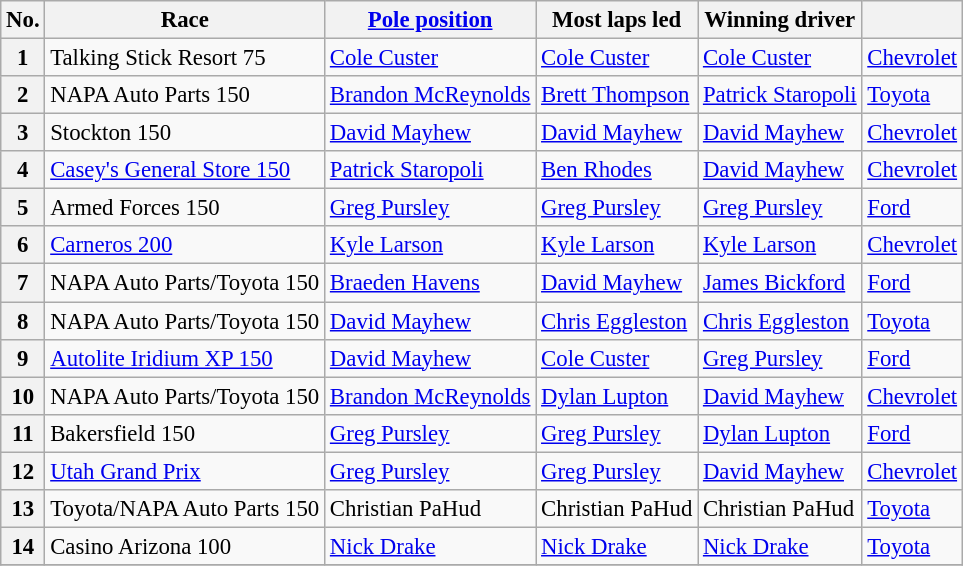<table class="wikitable sortable" style="font-size:95%">
<tr>
<th>No.</th>
<th>Race</th>
<th><a href='#'>Pole position</a></th>
<th>Most laps led</th>
<th>Winning driver</th>
<th></th>
</tr>
<tr>
<th>1</th>
<td>Talking Stick Resort 75</td>
<td><a href='#'>Cole Custer</a></td>
<td><a href='#'>Cole Custer</a></td>
<td><a href='#'>Cole Custer</a></td>
<td><a href='#'>Chevrolet</a></td>
</tr>
<tr>
<th>2</th>
<td>NAPA Auto Parts 150</td>
<td><a href='#'>Brandon McReynolds</a></td>
<td><a href='#'>Brett Thompson</a></td>
<td><a href='#'>Patrick Staropoli</a></td>
<td><a href='#'>Toyota</a></td>
</tr>
<tr>
<th>3</th>
<td>Stockton 150</td>
<td><a href='#'>David Mayhew</a></td>
<td><a href='#'>David Mayhew</a></td>
<td><a href='#'>David Mayhew</a></td>
<td><a href='#'>Chevrolet</a></td>
</tr>
<tr>
<th>4</th>
<td><a href='#'>Casey's General Store 150</a></td>
<td><a href='#'>Patrick Staropoli</a></td>
<td><a href='#'>Ben Rhodes</a></td>
<td><a href='#'>David Mayhew</a></td>
<td><a href='#'>Chevrolet</a></td>
</tr>
<tr>
<th>5</th>
<td>Armed Forces 150</td>
<td><a href='#'>Greg Pursley</a></td>
<td><a href='#'>Greg Pursley</a></td>
<td><a href='#'>Greg Pursley</a></td>
<td><a href='#'>Ford</a></td>
</tr>
<tr>
<th>6</th>
<td><a href='#'>Carneros 200</a></td>
<td><a href='#'>Kyle Larson</a></td>
<td><a href='#'>Kyle Larson</a></td>
<td><a href='#'>Kyle Larson</a></td>
<td><a href='#'>Chevrolet</a></td>
</tr>
<tr>
<th>7</th>
<td>NAPA Auto Parts/Toyota 150</td>
<td><a href='#'>Braeden Havens</a></td>
<td><a href='#'>David Mayhew</a></td>
<td><a href='#'>James Bickford</a></td>
<td><a href='#'>Ford</a></td>
</tr>
<tr>
<th>8</th>
<td>NAPA Auto Parts/Toyota 150</td>
<td><a href='#'>David Mayhew</a></td>
<td><a href='#'>Chris Eggleston</a></td>
<td><a href='#'>Chris Eggleston</a></td>
<td><a href='#'>Toyota</a></td>
</tr>
<tr>
<th>9</th>
<td><a href='#'>Autolite Iridium XP 150</a></td>
<td><a href='#'>David Mayhew</a></td>
<td><a href='#'>Cole Custer</a></td>
<td><a href='#'>Greg Pursley</a></td>
<td><a href='#'>Ford</a></td>
</tr>
<tr>
<th>10</th>
<td>NAPA Auto Parts/Toyota 150</td>
<td><a href='#'>Brandon McReynolds</a></td>
<td><a href='#'>Dylan Lupton</a></td>
<td><a href='#'>David Mayhew</a></td>
<td><a href='#'>Chevrolet</a></td>
</tr>
<tr>
<th>11</th>
<td>Bakersfield 150</td>
<td><a href='#'>Greg Pursley</a></td>
<td><a href='#'>Greg Pursley</a></td>
<td><a href='#'>Dylan Lupton</a></td>
<td><a href='#'>Ford</a></td>
</tr>
<tr>
<th>12</th>
<td><a href='#'>Utah Grand Prix</a></td>
<td><a href='#'>Greg Pursley</a></td>
<td><a href='#'>Greg Pursley</a></td>
<td><a href='#'>David Mayhew</a></td>
<td><a href='#'>Chevrolet</a></td>
</tr>
<tr>
<th>13</th>
<td>Toyota/NAPA Auto Parts 150</td>
<td>Christian PaHud</td>
<td>Christian PaHud</td>
<td>Christian PaHud</td>
<td><a href='#'>Toyota</a></td>
</tr>
<tr>
<th>14</th>
<td>Casino Arizona 100</td>
<td><a href='#'>Nick Drake</a></td>
<td><a href='#'>Nick Drake</a></td>
<td><a href='#'>Nick Drake</a></td>
<td><a href='#'>Toyota</a></td>
</tr>
<tr>
</tr>
</table>
